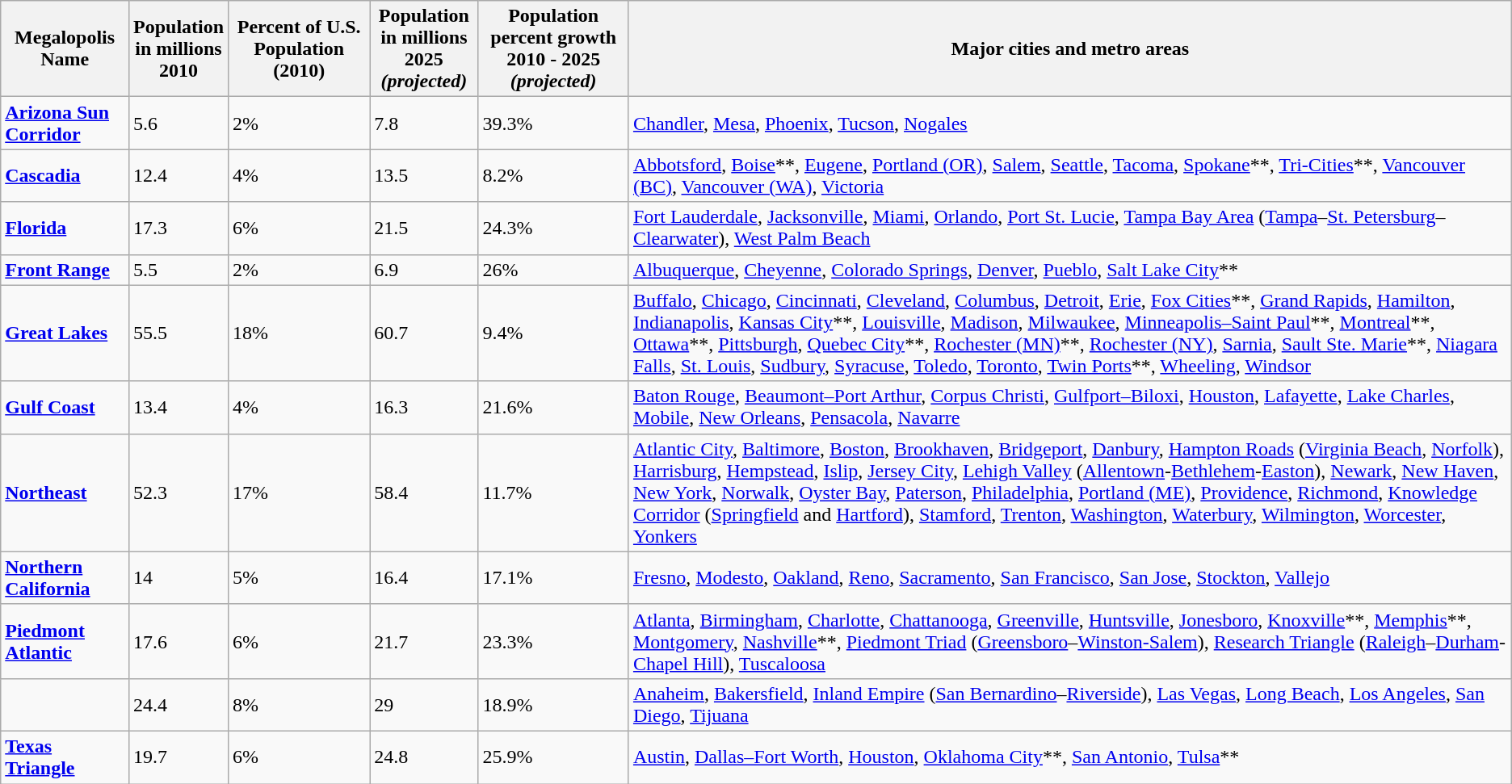<table class="wikitable sortable">
<tr>
<th>Megalopolis Name</th>
<th>Population<br>in millions<br>2010</th>
<th>Percent of U.S. Population (2010)</th>
<th>Population<br>in millions<br>2025 <em>(projected)</em></th>
<th>Population<br> percent growth 2010 - 2025 <em>(projected)</em></th>
<th>Major cities and metro areas</th>
</tr>
<tr>
<td><strong><a href='#'>Arizona Sun Corridor</a></strong></td>
<td>5.6</td>
<td>2%</td>
<td>7.8</td>
<td>39.3%</td>
<td><a href='#'>Chandler</a>, <a href='#'>Mesa</a>, <a href='#'>Phoenix</a>, <a href='#'>Tucson</a>, <a href='#'>Nogales</a></td>
</tr>
<tr>
<td><strong><a href='#'>Cascadia</a></strong></td>
<td>12.4</td>
<td>4%</td>
<td>13.5</td>
<td>8.2%</td>
<td><a href='#'>Abbotsford</a>, <a href='#'>Boise</a>**, <a href='#'>Eugene</a>, <a href='#'>Portland (OR)</a>, <a href='#'>Salem</a>, <a href='#'>Seattle</a>, <a href='#'>Tacoma</a>, <a href='#'>Spokane</a>**, <a href='#'>Tri-Cities</a>**, <a href='#'>Vancouver (BC)</a>, <a href='#'>Vancouver (WA)</a>, <a href='#'>Victoria</a></td>
</tr>
<tr>
<td><strong><a href='#'>Florida</a></strong></td>
<td>17.3</td>
<td>6%</td>
<td>21.5</td>
<td>24.3%</td>
<td><a href='#'>Fort Lauderdale</a>, <a href='#'>Jacksonville</a>, <a href='#'>Miami</a>, <a href='#'>Orlando</a>, <a href='#'>Port St. Lucie</a>, <a href='#'>Tampa Bay Area</a> (<a href='#'>Tampa</a>–<a href='#'>St. Petersburg</a>–<a href='#'>Clearwater</a>), <a href='#'>West Palm Beach</a></td>
</tr>
<tr>
<td><strong><a href='#'>Front Range</a></strong></td>
<td>5.5</td>
<td>2%</td>
<td>6.9</td>
<td>26%</td>
<td><a href='#'>Albuquerque</a>, <a href='#'>Cheyenne</a>, <a href='#'>Colorado Springs</a>, <a href='#'>Denver</a>, <a href='#'>Pueblo</a>, <a href='#'>Salt Lake City</a>**</td>
</tr>
<tr>
<td><strong><a href='#'>Great Lakes</a></strong></td>
<td>55.5</td>
<td>18%</td>
<td>60.7</td>
<td>9.4%</td>
<td><a href='#'>Buffalo</a>, <a href='#'>Chicago</a>, <a href='#'>Cincinnati</a>, <a href='#'>Cleveland</a>, <a href='#'>Columbus</a>, <a href='#'>Detroit</a>, <a href='#'>Erie</a>, <a href='#'>Fox Cities</a>**, <a href='#'>Grand Rapids</a>, <a href='#'>Hamilton</a>, <a href='#'>Indianapolis</a>, <a href='#'>Kansas City</a>**, <a href='#'>Louisville</a>, <a href='#'>Madison</a>, <a href='#'>Milwaukee</a>, <a href='#'>Minneapolis–Saint Paul</a>**, <a href='#'>Montreal</a>**, <a href='#'>Ottawa</a>**, <a href='#'>Pittsburgh</a>, <a href='#'>Quebec City</a>**, <a href='#'>Rochester (MN)</a>**,  <a href='#'>Rochester (NY)</a>, <a href='#'>Sarnia</a>, <a href='#'>Sault Ste. Marie</a>**, <a href='#'>Niagara Falls</a>, <a href='#'>St. Louis</a>, <a href='#'>Sudbury</a>, <a href='#'>Syracuse</a>, <a href='#'>Toledo</a>, <a href='#'>Toronto</a>, <a href='#'>Twin Ports</a>**, <a href='#'>Wheeling</a>, <a href='#'>Windsor</a></td>
</tr>
<tr>
<td><strong><a href='#'>Gulf Coast</a></strong></td>
<td>13.4</td>
<td>4%</td>
<td>16.3</td>
<td>21.6%</td>
<td><a href='#'>Baton Rouge</a>, <a href='#'>Beaumont–Port Arthur</a>, <a href='#'>Corpus Christi</a>, <a href='#'>Gulfport–Biloxi</a>, <a href='#'>Houston</a>, <a href='#'>Lafayette</a>, <a href='#'>Lake Charles</a>, <a href='#'>Mobile</a>, <a href='#'>New Orleans</a>, <a href='#'>Pensacola</a>, <a href='#'>Navarre</a></td>
</tr>
<tr>
<td><strong><a href='#'>Northeast</a></strong></td>
<td>52.3</td>
<td>17%</td>
<td>58.4</td>
<td>11.7%</td>
<td><a href='#'>Atlantic City</a>, <a href='#'>Baltimore</a>, <a href='#'>Boston</a>, <a href='#'>Brookhaven</a>, <a href='#'>Bridgeport</a>, <a href='#'>Danbury</a>, <a href='#'>Hampton Roads</a> (<a href='#'>Virginia Beach</a>, <a href='#'>Norfolk</a>), <a href='#'>Harrisburg</a>, <a href='#'>Hempstead</a>, <a href='#'>Islip</a>, <a href='#'>Jersey City</a>, <a href='#'>Lehigh Valley</a> (<a href='#'>Allentown</a>-<a href='#'>Bethlehem</a>-<a href='#'>Easton</a>), <a href='#'>Newark</a>, <a href='#'>New Haven</a>, <a href='#'>New York</a>, <a href='#'>Norwalk</a>, <a href='#'>Oyster Bay</a>, <a href='#'>Paterson</a>, <a href='#'>Philadelphia</a>, <a href='#'>Portland (ME)</a>, <a href='#'>Providence</a>, <a href='#'>Richmond</a>, <a href='#'>Knowledge Corridor</a> (<a href='#'>Springfield</a> and <a href='#'>Hartford</a>), <a href='#'>Stamford</a>, <a href='#'>Trenton</a>, <a href='#'>Washington</a>, <a href='#'>Waterbury</a>, <a href='#'>Wilmington</a>, <a href='#'>Worcester</a>, <a href='#'>Yonkers</a></td>
</tr>
<tr>
<td><strong><a href='#'>Northern California</a></strong></td>
<td>14</td>
<td>5%</td>
<td>16.4</td>
<td>17.1%</td>
<td><a href='#'>Fresno</a>, <a href='#'>Modesto</a>, <a href='#'>Oakland</a>, <a href='#'>Reno</a>, <a href='#'>Sacramento</a>, <a href='#'>San Francisco</a>, <a href='#'>San Jose</a>, <a href='#'>Stockton</a>, <a href='#'>Vallejo</a></td>
</tr>
<tr>
<td><strong><a href='#'>Piedmont Atlantic</a></strong></td>
<td>17.6</td>
<td>6%</td>
<td>21.7</td>
<td>23.3%</td>
<td><a href='#'>Atlanta</a>, <a href='#'>Birmingham</a>, <a href='#'>Charlotte</a>, <a href='#'>Chattanooga</a>, <a href='#'>Greenville</a>, <a href='#'>Huntsville</a>, <a href='#'>Jonesboro</a>, <a href='#'>Knoxville</a>**, <a href='#'>Memphis</a>**, <a href='#'>Montgomery</a>, <a href='#'>Nashville</a>**, <a href='#'>Piedmont Triad</a> (<a href='#'>Greensboro</a>–<a href='#'>Winston-Salem</a>), <a href='#'>Research Triangle</a> (<a href='#'>Raleigh</a>–<a href='#'>Durham</a>-<a href='#'>Chapel Hill</a>), <a href='#'>Tuscaloosa</a></td>
</tr>
<tr>
<td><strong></strong></td>
<td>24.4</td>
<td>8%</td>
<td>29</td>
<td>18.9%</td>
<td><a href='#'>Anaheim</a>, <a href='#'>Bakersfield</a>, <a href='#'>Inland Empire</a> (<a href='#'>San Bernardino</a>–<a href='#'>Riverside</a>), <a href='#'>Las Vegas</a>, <a href='#'>Long Beach</a>, <a href='#'>Los Angeles</a>, <a href='#'>San Diego</a>, <a href='#'>Tijuana</a></td>
</tr>
<tr>
<td><strong><a href='#'>Texas Triangle</a></strong></td>
<td>19.7</td>
<td>6%</td>
<td>24.8</td>
<td>25.9%</td>
<td><a href='#'>Austin</a>, <a href='#'>Dallas–Fort Worth</a>, <a href='#'>Houston</a>, <a href='#'>Oklahoma City</a>**, <a href='#'>San Antonio</a>, <a href='#'>Tulsa</a>**</td>
</tr>
</table>
